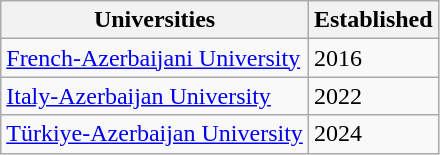<table class="wikitable">
<tr>
<th>Universities</th>
<th>Established</th>
</tr>
<tr>
<td><a href='#'>French-Azerbaijani University</a></td>
<td>2016</td>
</tr>
<tr>
<td><a href='#'>Italy-Azerbaijan University</a></td>
<td>2022</td>
</tr>
<tr>
<td><a href='#'>Türkiye-Azerbaijan University</a></td>
<td>2024</td>
</tr>
</table>
